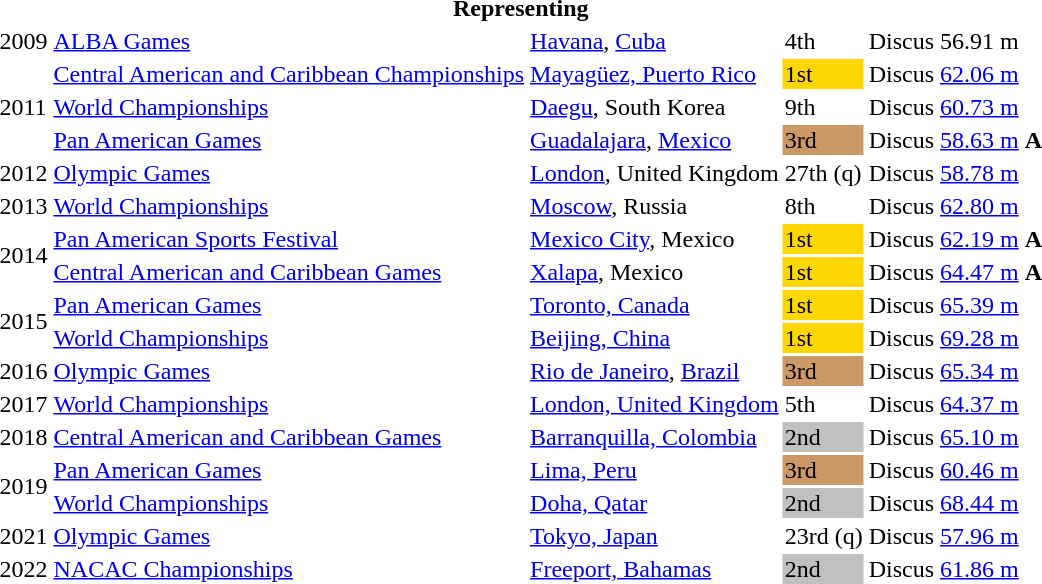<table>
<tr>
<th colspan="6">Representing </th>
</tr>
<tr>
<td>2009</td>
<td><a href='#'>ALBA Games</a></td>
<td><a href='#'>Havana</a>, <a href='#'>Cuba</a></td>
<td>4th</td>
<td>Discus</td>
<td>56.91 m</td>
</tr>
<tr>
<td rowspan=3>2011</td>
<td><a href='#'>Central American and Caribbean Championships</a></td>
<td><a href='#'>Mayagüez, Puerto Rico</a></td>
<td bgcolor=gold>1st</td>
<td>Discus</td>
<td><a href='#'>62.06 m</a></td>
</tr>
<tr>
<td><a href='#'>World Championships</a></td>
<td><a href='#'>Daegu</a>, South Korea</td>
<td>9th</td>
<td>Discus</td>
<td><a href='#'>60.73 m</a></td>
</tr>
<tr>
<td><a href='#'>Pan American Games</a></td>
<td><a href='#'>Guadalajara</a>, <a href='#'>Mexico</a></td>
<td bgcolor="cc9966">3rd</td>
<td>Discus</td>
<td><a href='#'>58.63 m</a> <strong>A</strong></td>
</tr>
<tr>
<td>2012</td>
<td><a href='#'>Olympic Games</a></td>
<td><a href='#'>London</a>, United Kingdom</td>
<td>27th (q)</td>
<td>Discus</td>
<td><a href='#'>58.78 m</a></td>
</tr>
<tr>
<td>2013</td>
<td><a href='#'>World Championships</a></td>
<td><a href='#'>Moscow</a>, Russia</td>
<td>8th</td>
<td>Discus</td>
<td><a href='#'>62.80 m</a></td>
</tr>
<tr>
<td rowspan=2>2014</td>
<td><a href='#'>Pan American Sports Festival</a></td>
<td><a href='#'>Mexico City</a>, Mexico</td>
<td bgcolor=gold>1st</td>
<td>Discus</td>
<td><a href='#'>62.19 m</a> <strong>A</strong></td>
</tr>
<tr>
<td><a href='#'>Central American and Caribbean Games</a></td>
<td><a href='#'>Xalapa</a>, Mexico</td>
<td bgcolor=gold>1st</td>
<td>Discus</td>
<td><a href='#'>64.47 m</a> <strong>A</strong></td>
</tr>
<tr>
<td rowspan=2>2015</td>
<td><a href='#'>Pan American Games</a></td>
<td><a href='#'>Toronto, Canada</a></td>
<td bgcolor=gold>1st</td>
<td>Discus</td>
<td><a href='#'>65.39 m</a></td>
</tr>
<tr>
<td><a href='#'>World Championships</a></td>
<td><a href='#'>Beijing, China</a></td>
<td bgcolor=gold>1st</td>
<td>Discus</td>
<td><a href='#'>69.28 m</a></td>
</tr>
<tr>
<td>2016</td>
<td><a href='#'>Olympic Games</a></td>
<td><a href='#'>Rio de Janeiro</a>, <a href='#'>Brazil</a></td>
<td bgcolor="cc9966">3rd</td>
<td>Discus</td>
<td><a href='#'>65.34 m</a></td>
</tr>
<tr>
<td>2017</td>
<td><a href='#'>World Championships</a></td>
<td><a href='#'>London, United Kingdom</a></td>
<td>5th</td>
<td>Discus</td>
<td><a href='#'>64.37 m</a></td>
</tr>
<tr>
<td>2018</td>
<td><a href='#'>Central American and Caribbean Games</a></td>
<td><a href='#'>Barranquilla, Colombia</a></td>
<td bgcolor=silver>2nd</td>
<td>Discus</td>
<td><a href='#'>65.10 m</a></td>
</tr>
<tr>
<td rowspan=2>2019</td>
<td><a href='#'>Pan American Games</a></td>
<td><a href='#'>Lima, Peru</a></td>
<td bgcolor="cc9966">3rd</td>
<td>Discus</td>
<td><a href='#'>60.46 m</a></td>
</tr>
<tr>
<td><a href='#'>World Championships</a></td>
<td><a href='#'>Doha, Qatar</a></td>
<td bgcolor=silver>2nd</td>
<td>Discus</td>
<td><a href='#'>68.44 m</a></td>
</tr>
<tr>
<td>2021</td>
<td><a href='#'>Olympic Games</a></td>
<td><a href='#'>Tokyo, Japan</a></td>
<td>23rd (q)</td>
<td>Discus</td>
<td><a href='#'>57.96 m</a></td>
</tr>
<tr>
<td>2022</td>
<td><a href='#'>NACAC Championships</a></td>
<td><a href='#'>Freeport, Bahamas</a></td>
<td bgcolor=silver>2nd</td>
<td>Discus</td>
<td><a href='#'>61.86 m</a></td>
</tr>
</table>
